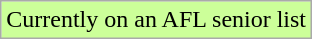<table class="wikitable">
<tr bgcolor="#CCFF99">
<td>Currently on an AFL senior list</td>
</tr>
</table>
